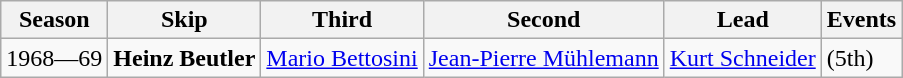<table class="wikitable">
<tr>
<th scope="col">Season</th>
<th scope="col">Skip</th>
<th scope="col">Third</th>
<th scope="col">Second</th>
<th scope="col">Lead</th>
<th scope="col">Events</th>
</tr>
<tr>
<td>1968—69</td>
<td><strong>Heinz Beutler</strong></td>
<td><a href='#'>Mario Bettosini</a></td>
<td><a href='#'>Jean-Pierre Mühlemann</a></td>
<td><a href='#'>Kurt Schneider</a></td>
<td> (5th)</td>
</tr>
</table>
